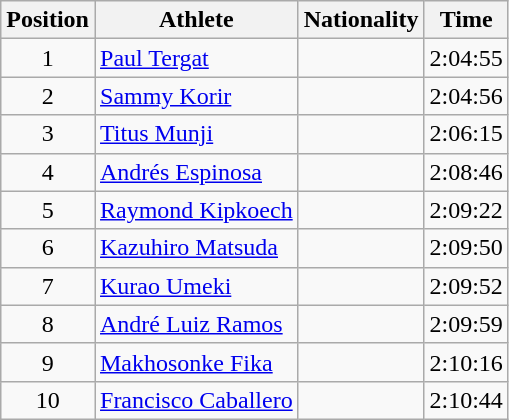<table class="wikitable sortable">
<tr>
<th>Position</th>
<th>Athlete</th>
<th>Nationality</th>
<th>Time</th>
</tr>
<tr>
<td style="text-align:center">1</td>
<td><a href='#'>Paul Tergat</a></td>
<td></td>
<td>2:04:55 </td>
</tr>
<tr>
<td style="text-align:center">2</td>
<td><a href='#'>Sammy Korir</a></td>
<td></td>
<td>2:04:56</td>
</tr>
<tr>
<td style="text-align:center">3</td>
<td><a href='#'>Titus Munji</a></td>
<td></td>
<td>2:06:15</td>
</tr>
<tr>
<td style="text-align:center">4</td>
<td><a href='#'>Andrés Espinosa</a></td>
<td></td>
<td>2:08:46</td>
</tr>
<tr>
<td style="text-align:center">5</td>
<td><a href='#'>Raymond Kipkoech</a></td>
<td></td>
<td>2:09:22</td>
</tr>
<tr>
<td style="text-align:center">6</td>
<td><a href='#'>Kazuhiro Matsuda</a></td>
<td></td>
<td>2:09:50</td>
</tr>
<tr>
<td style="text-align:center">7</td>
<td><a href='#'>Kurao Umeki</a></td>
<td></td>
<td>2:09:52</td>
</tr>
<tr>
<td style="text-align:center">8</td>
<td><a href='#'>André Luiz Ramos</a></td>
<td></td>
<td>2:09:59</td>
</tr>
<tr>
<td style="text-align:center">9</td>
<td><a href='#'>Makhosonke Fika</a></td>
<td></td>
<td>2:10:16</td>
</tr>
<tr>
<td style="text-align:center">10</td>
<td><a href='#'>Francisco Caballero</a></td>
<td></td>
<td>2:10:44</td>
</tr>
</table>
